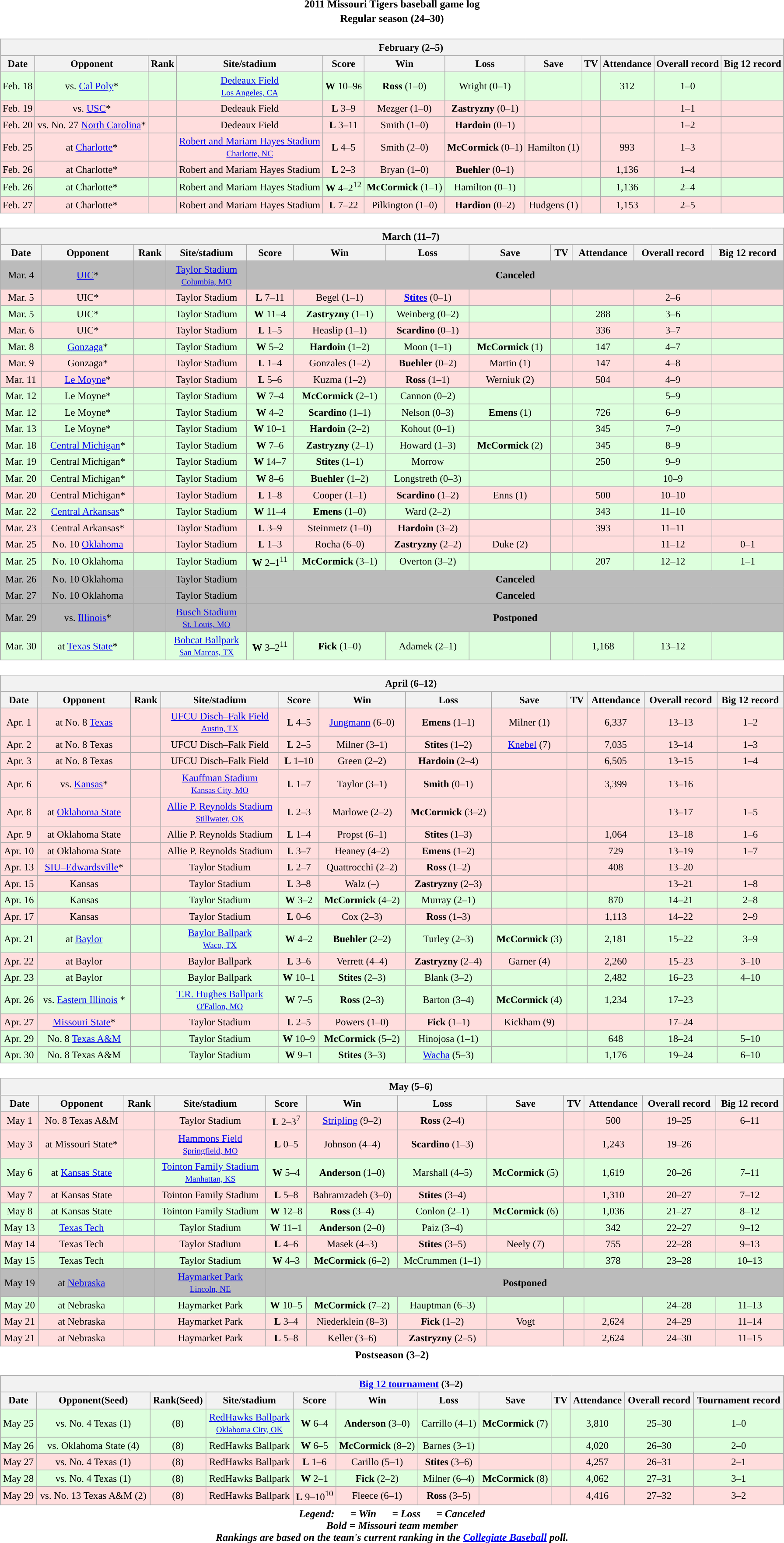<table class="toccolours" width=95% style="clear:both; margin:1.5em auto; text-align:center;">
<tr>
<th colspan=2>2011 Missouri Tigers baseball game log</th>
</tr>
<tr>
<th colspan=2>Regular season (24–30)</th>
</tr>
<tr valign="top">
<td><br><table class="wikitable collapsible collapsed" style="margin:auto; width:100%; text-align:center; font-size:95%">
<tr>
<th colspan=12 style="padding-left:4em;">February (2–5)</th>
</tr>
<tr>
<th>Date</th>
<th>Opponent</th>
<th>Rank</th>
<th>Site/stadium</th>
<th>Score</th>
<th>Win</th>
<th>Loss</th>
<th>Save</th>
<th>TV</th>
<th>Attendance</th>
<th>Overall record</th>
<th>Big 12 record</th>
</tr>
<tr align="center" bgcolor="ddffdd">
<td>Feb. 18</td>
<td>vs. <a href='#'>Cal Poly</a>*</td>
<td></td>
<td><a href='#'>Dedeaux Field</a><br><small><a href='#'>Los Angeles, CA</a></small></td>
<td><strong>W</strong> 10–9<small>6</small></td>
<td><strong>Ross</strong> (1–0)</td>
<td>Wright (0–1)</td>
<td></td>
<td></td>
<td>312</td>
<td>1–0</td>
<td></td>
</tr>
<tr align="center" bgcolor="ffdddd">
<td>Feb. 19</td>
<td>vs. <a href='#'>USC</a>*</td>
<td></td>
<td>Dedeauk Field</td>
<td><strong>L</strong> 3–9</td>
<td>Mezger (1–0)</td>
<td><strong>Zastryzny</strong> (0–1)</td>
<td></td>
<td></td>
<td></td>
<td>1–1</td>
<td></td>
</tr>
<tr align="center" bgcolor="ffdddd">
<td>Feb. 20</td>
<td>vs. No. 27 <a href='#'>North Carolina</a>*</td>
<td></td>
<td>Dedeaux Field</td>
<td><strong>L</strong> 3–11</td>
<td>Smith (1–0)</td>
<td><strong>Hardoin</strong> (0–1)</td>
<td></td>
<td></td>
<td></td>
<td>1–2</td>
<td></td>
</tr>
<tr align="center" bgcolor="ffdddd">
<td>Feb. 25</td>
<td>at <a href='#'>Charlotte</a>*</td>
<td></td>
<td><a href='#'>Robert and Mariam Hayes Stadium</a><br><small><a href='#'>Charlotte, NC</a></small></td>
<td><strong>L</strong> 4–5</td>
<td>Smith (2–0)</td>
<td><strong>McCormick</strong> (0–1)</td>
<td>Hamilton (1)</td>
<td></td>
<td>993</td>
<td>1–3</td>
<td></td>
</tr>
<tr align="center" bgcolor="ffdddd">
<td>Feb. 26</td>
<td>at Charlotte*</td>
<td></td>
<td>Robert and Mariam Hayes Stadium</td>
<td><strong>L</strong> 2–3</td>
<td>Bryan (1–0)</td>
<td><strong>Buehler</strong> (0–1)</td>
<td></td>
<td></td>
<td>1,136</td>
<td>1–4</td>
<td></td>
</tr>
<tr align="center" bgcolor="ddffdd">
<td>Feb. 26</td>
<td>at Charlotte*</td>
<td></td>
<td>Robert and Mariam Hayes Stadium</td>
<td><strong>W</strong> 4–2<sup>12</sup></td>
<td><strong>McCormick</strong> (1–1)</td>
<td>Hamilton (0–1)</td>
<td></td>
<td></td>
<td>1,136</td>
<td>2–4</td>
<td></td>
</tr>
<tr align="center" bgcolor="ffdddd">
<td>Feb. 27</td>
<td>at Charlotte*</td>
<td></td>
<td>Robert and Mariam Hayes Stadium</td>
<td><strong>L</strong> 7–22</td>
<td>Pilkington (1–0)</td>
<td><strong>Hardion</strong> (0–2)</td>
<td>Hudgens (1)</td>
<td></td>
<td>1,153</td>
<td>2–5</td>
<td></td>
</tr>
</table>
</td>
</tr>
<tr>
<td><br><table class="wikitable collapsible collapsed" style="margin:auto; width:100%; text-align:center; font-size:95%">
<tr>
<th colspan=12 style="padding-left:4em;">March (11–7)</th>
</tr>
<tr>
<th>Date</th>
<th>Opponent</th>
<th>Rank</th>
<th>Site/stadium</th>
<th>Score</th>
<th>Win</th>
<th>Loss</th>
<th>Save</th>
<th>TV</th>
<th>Attendance</th>
<th>Overall record</th>
<th>Big 12 record</th>
</tr>
<tr align="center" bgcolor="bbbbbb">
<td>Mar. 4</td>
<td><a href='#'>UIC</a>*</td>
<td></td>
<td><a href='#'>Taylor Stadium</a><br><small><a href='#'>Columbia, MO</a></small></td>
<td colspan=8><strong>Canceled</strong></td>
</tr>
<tr align="center" bgcolor="ffdddd">
<td>Mar. 5</td>
<td>UIC*</td>
<td></td>
<td>Taylor Stadium</td>
<td><strong>L</strong> 7–11</td>
<td>Begel (1–1)</td>
<td><strong><a href='#'>Stites</a></strong> (0–1)</td>
<td></td>
<td></td>
<td></td>
<td>2–6</td>
<td></td>
</tr>
<tr align="center" bgcolor="ddffdd">
<td>Mar. 5</td>
<td>UIC*</td>
<td></td>
<td>Taylor Stadium</td>
<td><strong>W</strong> 11–4</td>
<td><strong>Zastryzny</strong> (1–1)</td>
<td>Weinberg (0–2)</td>
<td></td>
<td></td>
<td>288</td>
<td>3–6</td>
<td></td>
</tr>
<tr align="center" bgcolor="ffdddd">
<td>Mar. 6</td>
<td>UIC*</td>
<td></td>
<td>Taylor Stadium</td>
<td><strong>L</strong> 1–5</td>
<td>Heaslip (1–1)</td>
<td><strong>Scardino</strong> (0–1)</td>
<td></td>
<td></td>
<td>336</td>
<td>3–7</td>
<td></td>
</tr>
<tr align="center" bgcolor="ddffdd">
<td>Mar. 8</td>
<td><a href='#'>Gonzaga</a>*</td>
<td></td>
<td>Taylor Stadium</td>
<td><strong>W</strong> 5–2</td>
<td><strong>Hardoin</strong> (1–2)</td>
<td>Moon (1–1)</td>
<td><strong>McCormick</strong> (1)</td>
<td></td>
<td>147</td>
<td>4–7</td>
<td></td>
</tr>
<tr align="center" bgcolor="ffdddd">
<td>Mar. 9</td>
<td>Gonzaga*</td>
<td></td>
<td>Taylor Stadium</td>
<td><strong>L</strong> 1–4</td>
<td>Gonzales (1–2)</td>
<td><strong>Buehler</strong> (0–2)</td>
<td>Martin (1)</td>
<td></td>
<td>147</td>
<td>4–8</td>
<td></td>
</tr>
<tr align="center" bgcolor="ffdddd">
<td>Mar. 11</td>
<td><a href='#'>Le Moyne</a>*</td>
<td></td>
<td>Taylor Stadium</td>
<td><strong>L</strong> 5–6</td>
<td>Kuzma (1–2)</td>
<td><strong>Ross</strong> (1–1)</td>
<td>Werniuk (2)</td>
<td></td>
<td>504</td>
<td>4–9</td>
<td></td>
</tr>
<tr align="center" bgcolor="ddffdd">
<td>Mar. 12</td>
<td>Le Moyne*</td>
<td></td>
<td>Taylor Stadium</td>
<td><strong>W</strong> 7–4</td>
<td><strong>McCormick</strong> (2–1)</td>
<td>Cannon (0–2)</td>
<td></td>
<td></td>
<td></td>
<td>5–9</td>
<td></td>
</tr>
<tr align="center" bgcolor="ddffdd">
<td>Mar. 12</td>
<td>Le Moyne*</td>
<td></td>
<td>Taylor Stadium</td>
<td><strong>W</strong> 4–2</td>
<td><strong>Scardino</strong> (1–1)</td>
<td>Nelson (0–3)</td>
<td><strong>Emens</strong> (1)</td>
<td></td>
<td>726</td>
<td>6–9</td>
<td></td>
</tr>
<tr align="center" bgcolor="ddffdd">
<td>Mar. 13</td>
<td>Le Moyne*</td>
<td></td>
<td>Taylor Stadium</td>
<td><strong>W</strong> 10–1</td>
<td><strong>Hardoin</strong> (2–2)</td>
<td>Kohout (0–1)</td>
<td></td>
<td></td>
<td>345</td>
<td>7–9</td>
<td></td>
</tr>
<tr align="center" bgcolor="ddffdd">
<td>Mar. 18</td>
<td><a href='#'>Central Michigan</a>*</td>
<td></td>
<td>Taylor Stadium</td>
<td><strong>W</strong> 7–6</td>
<td><strong>Zastryzny</strong> (2–1)</td>
<td>Howard (1–3)</td>
<td><strong>McCormick</strong> (2)</td>
<td></td>
<td>345</td>
<td>8–9</td>
<td></td>
</tr>
<tr align="center" bgcolor="ddffdd">
<td>Mar. 19</td>
<td>Central Michigan*</td>
<td></td>
<td>Taylor Stadium</td>
<td><strong>W</strong> 14–7</td>
<td><strong>Stites</strong> (1–1)</td>
<td>Morrow</td>
<td></td>
<td></td>
<td>250</td>
<td>9–9</td>
<td></td>
</tr>
<tr align="center" bgcolor="ddffdd">
<td>Mar. 20</td>
<td>Central Michigan*</td>
<td></td>
<td>Taylor Stadium</td>
<td><strong>W</strong> 8–6</td>
<td><strong>Buehler</strong> (1–2)</td>
<td>Longstreth (0–3)</td>
<td></td>
<td></td>
<td></td>
<td>10–9</td>
<td></td>
</tr>
<tr align="center" bgcolor="ffdddd">
<td>Mar. 20</td>
<td>Central Michigan*</td>
<td></td>
<td>Taylor Stadium</td>
<td><strong>L</strong> 1–8</td>
<td>Cooper (1–1)</td>
<td><strong>Scardino</strong> (1–2)</td>
<td>Enns (1)</td>
<td></td>
<td>500</td>
<td>10–10</td>
<td></td>
</tr>
<tr align="center" bgcolor="ddffdd">
<td>Mar. 22</td>
<td><a href='#'>Central Arkansas</a>*</td>
<td></td>
<td>Taylor Stadium</td>
<td><strong>W</strong> 11–4</td>
<td><strong>Emens</strong> (1–0)</td>
<td>Ward (2–2)</td>
<td></td>
<td></td>
<td>343</td>
<td>11–10</td>
<td></td>
</tr>
<tr align="center" bgcolor="ffdddd">
<td>Mar. 23</td>
<td>Central Arkansas*</td>
<td></td>
<td>Taylor Stadium</td>
<td><strong>L</strong> 3–9</td>
<td>Steinmetz (1–0)</td>
<td><strong>Hardoin</strong> (3–2)</td>
<td></td>
<td></td>
<td>393</td>
<td>11–11</td>
<td></td>
</tr>
<tr align="center" bgcolor="ffdddd">
<td>Mar. 25</td>
<td>No. 10 <a href='#'>Oklahoma</a></td>
<td></td>
<td>Taylor Stadium</td>
<td><strong>L</strong> 1–3</td>
<td>Rocha (6–0)</td>
<td><strong>Zastryzny</strong> (2–2)</td>
<td>Duke (2)</td>
<td></td>
<td></td>
<td>11–12</td>
<td>0–1</td>
</tr>
<tr align="center" bgcolor="ddffdd">
<td>Mar. 25</td>
<td>No. 10 Oklahoma</td>
<td></td>
<td>Taylor Stadium</td>
<td><strong>W</strong> 2–1<sup>11</sup></td>
<td><strong>McCormick</strong> (3–1)</td>
<td>Overton (3–2)</td>
<td></td>
<td></td>
<td>207</td>
<td>12–12</td>
<td>1–1</td>
</tr>
<tr align="center" bgcolor="bbbbbb">
<td>Mar. 26</td>
<td>No. 10 Oklahoma</td>
<td></td>
<td>Taylor Stadium</td>
<td colspan=8><strong>Canceled</strong></td>
</tr>
<tr align="center" bgcolor="bbbbbb">
<td>Mar. 27</td>
<td>No. 10 Oklahoma</td>
<td></td>
<td>Taylor Stadium</td>
<td colspan=8><strong>Canceled</strong></td>
</tr>
<tr align="center" bgcolor="bbbbbb">
<td>Mar. 29</td>
<td>vs. <a href='#'>Illinois</a>*</td>
<td></td>
<td><a href='#'>Busch Stadium</a><br><small><a href='#'>St. Louis, MO</a></small></td>
<td colspan=8><strong>Postponed</strong></td>
</tr>
<tr align="center" bgcolor="ddffdd">
<td>Mar. 30</td>
<td>at <a href='#'>Texas State</a>*</td>
<td></td>
<td><a href='#'>Bobcat Ballpark</a><br><small><a href='#'>San Marcos, TX</a></small></td>
<td><strong>W</strong> 3–2<sup>11</sup></td>
<td><strong>Fick</strong> (1–0)</td>
<td>Adamek (2–1)</td>
<td></td>
<td></td>
<td>1,168</td>
<td>13–12</td>
<td></td>
</tr>
</table>
</td>
</tr>
<tr>
<td><br><table class="wikitable collapsible collapsed" style="margin:auto; width:100%; text-align:center; font-size:95%">
<tr>
<th colspan=12 style="padding-left:4em;">April (6–12)</th>
</tr>
<tr>
<th>Date</th>
<th>Opponent</th>
<th>Rank</th>
<th>Site/stadium</th>
<th>Score</th>
<th>Win</th>
<th>Loss</th>
<th>Save</th>
<th>TV</th>
<th>Attendance</th>
<th>Overall record</th>
<th>Big 12 record</th>
</tr>
<tr align="center" bgcolor="ffdddd">
<td>Apr. 1</td>
<td>at No. 8 <a href='#'>Texas</a></td>
<td></td>
<td><a href='#'>UFCU Disch–Falk Field</a><br><small><a href='#'>Austin, TX</a></small></td>
<td><strong>L</strong> 4–5</td>
<td><a href='#'>Jungmann</a> (6–0)</td>
<td><strong>Emens</strong> (1–1)</td>
<td>Milner (1)</td>
<td></td>
<td>6,337</td>
<td>13–13</td>
<td>1–2</td>
</tr>
<tr align="center" bgcolor="ffdddd">
<td>Apr. 2</td>
<td>at No. 8 Texas</td>
<td></td>
<td>UFCU Disch–Falk Field</td>
<td><strong>L</strong> 2–5</td>
<td>Milner (3–1)</td>
<td><strong>Stites</strong> (1–2)</td>
<td><a href='#'>Knebel</a> (7)</td>
<td></td>
<td>7,035</td>
<td>13–14</td>
<td>1–3</td>
</tr>
<tr align="center" bgcolor="ffdddd">
<td>Apr. 3</td>
<td>at No. 8 Texas</td>
<td></td>
<td>UFCU Disch–Falk Field</td>
<td><strong>L</strong> 1–10</td>
<td>Green (2–2)</td>
<td><strong>Hardoin</strong> (2–4)</td>
<td></td>
<td></td>
<td>6,505</td>
<td>13–15</td>
<td>1–4</td>
</tr>
<tr align="center" bgcolor="ffdddd">
<td>Apr. 6</td>
<td>vs. <a href='#'>Kansas</a>*</td>
<td></td>
<td><a href='#'>Kauffman Stadium</a><br><small><a href='#'>Kansas City, MO</a></small></td>
<td><strong>L</strong> 1–7</td>
<td>Taylor (3–1)</td>
<td><strong>Smith</strong> (0–1)</td>
<td></td>
<td></td>
<td>3,399</td>
<td>13–16</td>
<td></td>
</tr>
<tr align="center" bgcolor="ffdddd">
<td>Apr. 8</td>
<td>at <a href='#'>Oklahoma State</a></td>
<td></td>
<td><a href='#'>Allie P. Reynolds Stadium</a><br><small><a href='#'>Stillwater, OK</a></small></td>
<td><strong>L</strong> 2–3</td>
<td>Marlowe (2–2)</td>
<td><strong>McCormick</strong> (3–2)</td>
<td></td>
<td></td>
<td></td>
<td>13–17</td>
<td>1–5</td>
</tr>
<tr align="center" bgcolor="ffdddd">
<td>Apr. 9</td>
<td>at Oklahoma State</td>
<td></td>
<td>Allie P. Reynolds Stadium</td>
<td><strong>L</strong> 1–4</td>
<td>Propst (6–1)</td>
<td><strong>Stites</strong> (1–3)</td>
<td></td>
<td></td>
<td>1,064</td>
<td>13–18</td>
<td>1–6</td>
</tr>
<tr align="center" bgcolor="ffdddd">
<td>Apr. 10</td>
<td>at Oklahoma State</td>
<td></td>
<td>Allie P. Reynolds Stadium</td>
<td><strong>L</strong> 3–7</td>
<td>Heaney (4–2)</td>
<td><strong>Emens</strong> (1–2)</td>
<td></td>
<td></td>
<td>729</td>
<td>13–19</td>
<td>1–7</td>
</tr>
<tr align="center" bgcolor="ffdddd">
<td>Apr. 13</td>
<td><a href='#'>SIU–Edwardsville</a>*</td>
<td></td>
<td>Taylor Stadium</td>
<td><strong>L</strong> 2–7</td>
<td>Quattrocchi (2–2)</td>
<td><strong>Ross</strong> (1–2)</td>
<td></td>
<td></td>
<td>408</td>
<td>13–20</td>
<td></td>
</tr>
<tr align="center" bgcolor="ffdddd">
<td>Apr. 15</td>
<td>Kansas</td>
<td></td>
<td>Taylor Stadium</td>
<td><strong>L</strong> 3–8</td>
<td>Walz (–)</td>
<td><strong>Zastryzny</strong> (2–3)</td>
<td></td>
<td></td>
<td></td>
<td>13–21</td>
<td>1–8</td>
</tr>
<tr align="center" bgcolor="ddffdd">
<td>Apr. 16</td>
<td>Kansas</td>
<td></td>
<td>Taylor Stadium</td>
<td><strong>W</strong> 3–2</td>
<td><strong>McCormick</strong> (4–2)</td>
<td>Murray (2–1)</td>
<td></td>
<td></td>
<td>870</td>
<td>14–21</td>
<td>2–8</td>
</tr>
<tr align="center" bgcolor="ffdddd">
<td>Apr. 17</td>
<td>Kansas</td>
<td></td>
<td>Taylor Stadium</td>
<td><strong>L</strong> 0–6</td>
<td>Cox (2–3)</td>
<td><strong>Ross</strong> (1–3)</td>
<td></td>
<td></td>
<td>1,113</td>
<td>14–22</td>
<td>2–9</td>
</tr>
<tr align="center" bgcolor="ddffdd">
<td>Apr. 21</td>
<td>at <a href='#'>Baylor</a></td>
<td></td>
<td><a href='#'>Baylor Ballpark</a><br><small><a href='#'>Waco, TX</a></small></td>
<td><strong>W</strong> 4–2</td>
<td><strong>Buehler</strong> (2–2)</td>
<td>Turley (2–3)</td>
<td><strong>McCormick</strong> (3)</td>
<td></td>
<td>2,181</td>
<td>15–22</td>
<td>3–9</td>
</tr>
<tr align="center" bgcolor="ffdddd">
<td>Apr. 22</td>
<td>at Baylor</td>
<td></td>
<td>Baylor Ballpark</td>
<td><strong>L</strong> 3–6</td>
<td>Verrett (4–4)</td>
<td><strong>Zastryzny</strong> (2–4)</td>
<td>Garner (4)</td>
<td></td>
<td>2,260</td>
<td>15–23</td>
<td>3–10</td>
</tr>
<tr align="center" bgcolor="ddffdd">
<td>Apr. 23</td>
<td>at Baylor</td>
<td></td>
<td>Baylor Ballpark</td>
<td><strong>W</strong> 10–1</td>
<td><strong>Stites</strong> (2–3)</td>
<td>Blank (3–2)</td>
<td></td>
<td></td>
<td>2,482</td>
<td>16–23</td>
<td>4–10</td>
</tr>
<tr align="center" bgcolor="ddffdd">
<td>Apr. 26</td>
<td>vs. <a href='#'>Eastern Illinois</a> *</td>
<td></td>
<td><a href='#'>T.R. Hughes Ballpark</a><br><small><a href='#'>O'Fallon, MO</a></small></td>
<td><strong>W</strong> 7–5</td>
<td><strong>Ross</strong> (2–3)</td>
<td>Barton (3–4)</td>
<td><strong>McCormick</strong> (4)</td>
<td></td>
<td>1,234</td>
<td>17–23</td>
<td></td>
</tr>
<tr align="center" bgcolor="ffdddd">
<td>Apr. 27</td>
<td><a href='#'>Missouri State</a>*</td>
<td></td>
<td>Taylor Stadium</td>
<td><strong>L</strong> 2–5</td>
<td>Powers (1–0)</td>
<td><strong>Fick</strong> (1–1)</td>
<td>Kickham (9)</td>
<td></td>
<td></td>
<td>17–24</td>
<td></td>
</tr>
<tr align="center" bgcolor="ddffdd">
<td>Apr. 29</td>
<td>No. 8 <a href='#'>Texas A&M</a></td>
<td></td>
<td>Taylor Stadium</td>
<td><strong>W</strong> 10–9</td>
<td><strong>McCormick</strong> (5–2)</td>
<td>Hinojosa (1–1)</td>
<td></td>
<td></td>
<td>648</td>
<td>18–24</td>
<td>5–10</td>
</tr>
<tr align="center" bgcolor="ddffdd">
<td>Apr. 30</td>
<td>No. 8 Texas A&M</td>
<td></td>
<td>Taylor Stadium</td>
<td><strong>W</strong> 9–1</td>
<td><strong>Stites</strong> (3–3)</td>
<td><a href='#'>Wacha</a> (5–3)</td>
<td></td>
<td></td>
<td>1,176</td>
<td>19–24</td>
<td>6–10</td>
</tr>
</table>
</td>
</tr>
<tr>
<td><br><table class="wikitable collapsible collapsed" style="margin:auto; width:100%; text-align:center; font-size:95%">
<tr>
<th colspan=12 style="padding-left:4em;">May (5–6)</th>
</tr>
<tr>
<th>Date</th>
<th>Opponent</th>
<th>Rank</th>
<th>Site/stadium</th>
<th>Score</th>
<th>Win</th>
<th>Loss</th>
<th>Save</th>
<th>TV</th>
<th>Attendance</th>
<th>Overall record</th>
<th>Big 12 record</th>
</tr>
<tr align="center" bgcolor="ffdddd">
<td>May 1</td>
<td>No. 8 Texas A&M</td>
<td></td>
<td>Taylor Stadium</td>
<td><strong>L</strong> 2–3<sup>7</sup></td>
<td><a href='#'>Stripling</a> (9–2)</td>
<td><strong>Ross</strong> (2–4)</td>
<td></td>
<td></td>
<td>500</td>
<td>19–25</td>
<td>6–11</td>
</tr>
<tr align="center" bgcolor="ffdddd">
<td>May 3</td>
<td>at Missouri State*</td>
<td></td>
<td><a href='#'>Hammons Field</a><br><small><a href='#'>Springfield, MO</a></small></td>
<td><strong>L</strong> 0–5</td>
<td>Johnson (4–4)</td>
<td><strong>Scardino</strong> (1–3)</td>
<td></td>
<td></td>
<td>1,243</td>
<td>19–26</td>
<td></td>
</tr>
<tr align="center" bgcolor="ddffdd">
<td>May 6</td>
<td>at <a href='#'>Kansas State</a></td>
<td></td>
<td><a href='#'>Tointon Family Stadium</a><br><small><a href='#'>Manhattan, KS</a></small></td>
<td><strong>W</strong> 5–4</td>
<td><strong>Anderson</strong> (1–0)</td>
<td>Marshall (4–5)</td>
<td><strong>McCormick</strong> (5)</td>
<td></td>
<td>1,619</td>
<td>20–26</td>
<td>7–11</td>
</tr>
<tr align="center" bgcolor="ffdddd">
<td>May 7</td>
<td>at Kansas State</td>
<td></td>
<td>Tointon Family Stadium</td>
<td><strong>L</strong> 5–8</td>
<td>Bahramzadeh (3–0)</td>
<td><strong>Stites</strong> (3–4)</td>
<td></td>
<td></td>
<td>1,310</td>
<td>20–27</td>
<td>7–12</td>
</tr>
<tr align="center" bgcolor="ddffdd">
<td>May 8</td>
<td>at Kansas State</td>
<td></td>
<td>Tointon Family Stadium</td>
<td><strong>W</strong> 12–8</td>
<td><strong>Ross</strong> (3–4)</td>
<td>Conlon (2–1)</td>
<td><strong>McCormick</strong> (6)</td>
<td></td>
<td>1,036</td>
<td>21–27</td>
<td>8–12</td>
</tr>
<tr align="center" bgcolor="ddffdd">
<td>May 13</td>
<td><a href='#'>Texas Tech</a></td>
<td></td>
<td>Taylor Stadium</td>
<td><strong>W</strong> 11–1</td>
<td><strong>Anderson</strong> (2–0)</td>
<td>Paiz (3–4)</td>
<td></td>
<td></td>
<td>342</td>
<td>22–27</td>
<td>9–12</td>
</tr>
<tr align="center" bgcolor="ffdddd">
<td>May 14</td>
<td>Texas Tech</td>
<td></td>
<td>Taylor Stadium</td>
<td><strong>L</strong> 4–6</td>
<td>Masek (4–3)</td>
<td><strong>Stites</strong> (3–5)</td>
<td>Neely (7)</td>
<td></td>
<td>755</td>
<td>22–28</td>
<td>9–13</td>
</tr>
<tr align="center" bgcolor="ddffdd">
<td>May 15</td>
<td>Texas Tech</td>
<td></td>
<td>Taylor Stadium</td>
<td><strong>W</strong> 4–3</td>
<td><strong>McCormick</strong> (6–2)</td>
<td>McCrummen (1–1)</td>
<td></td>
<td></td>
<td>378</td>
<td>23–28</td>
<td>10–13</td>
</tr>
<tr align="center" bgcolor="bbbbbb">
<td>May 19</td>
<td>at <a href='#'>Nebraska</a></td>
<td></td>
<td><a href='#'>Haymarket Park</a><br><small><a href='#'>Lincoln, NE</a></small></td>
<td colspan=8><strong>Postponed</strong></td>
</tr>
<tr align="center" bgcolor="ddffdd">
<td>May 20</td>
<td>at Nebraska</td>
<td></td>
<td>Haymarket Park</td>
<td><strong>W</strong> 10–5</td>
<td><strong>McCormick</strong> (7–2)</td>
<td>Hauptman (6–3)</td>
<td></td>
<td></td>
<td></td>
<td>24–28</td>
<td>11–13</td>
</tr>
<tr align="center" bgcolor="ffdddd">
<td>May 21</td>
<td>at Nebraska</td>
<td></td>
<td>Haymarket Park</td>
<td><strong>L</strong> 3–4</td>
<td>Niederklein (8–3)</td>
<td><strong>Fick</strong> (1–2)</td>
<td>Vogt</td>
<td></td>
<td>2,624</td>
<td>24–29</td>
<td>11–14</td>
</tr>
<tr align="center" bgcolor="ffdddd">
<td>May 21</td>
<td>at Nebraska</td>
<td></td>
<td>Haymarket Park</td>
<td><strong>L</strong> 5–8</td>
<td>Keller (3–6)</td>
<td><strong>Zastryzny</strong> (2–5)</td>
<td></td>
<td></td>
<td>2,624</td>
<td>24–30</td>
<td>11–15</td>
</tr>
</table>
</td>
</tr>
<tr>
<th colspan=2>Postseason (3–2)</th>
</tr>
<tr valign="top">
<td><br><table class="wikitable collapsible collapsed" style="margin:auto; width:100%; text-align:center; font-size:95%">
<tr>
<th colspan=12 style="padding-left:4em;"><a href='#'>Big 12 tournament</a> (3–2)</th>
</tr>
<tr>
<th>Date</th>
<th>Opponent(Seed)</th>
<th>Rank(Seed)</th>
<th>Site/stadium</th>
<th>Score</th>
<th>Win</th>
<th>Loss</th>
<th>Save</th>
<th>TV</th>
<th>Attendance</th>
<th>Overall record</th>
<th>Tournament record</th>
</tr>
<tr align="center" bgcolor="ddffdd">
<td>May 25</td>
<td>vs. No. 4 Texas (1)</td>
<td>(8)</td>
<td><a href='#'>RedHawks Ballpark</a><br><small><a href='#'>Oklahoma City, OK</a></small></td>
<td><strong>W</strong> 6–4</td>
<td><strong>Anderson</strong> (3–0)</td>
<td>Carrillo (4–1)</td>
<td><strong>McCormick</strong> (7)</td>
<td></td>
<td>3,810</td>
<td>25–30</td>
<td>1–0</td>
</tr>
<tr align="center" bgcolor="ddffdd">
<td>May 26</td>
<td>vs. Oklahoma State (4)</td>
<td>(8)</td>
<td>RedHawks Ballpark</td>
<td><strong>W</strong> 6–5</td>
<td><strong>McCormick</strong> (8–2)</td>
<td>Barnes (3–1)</td>
<td></td>
<td></td>
<td>4,020</td>
<td>26–30</td>
<td>2–0</td>
</tr>
<tr align="center" bgcolor="ffdddd">
<td>May 27</td>
<td>vs. No. 4 Texas (1)</td>
<td>(8)</td>
<td>RedHawks Ballpark</td>
<td><strong>L</strong> 1–6</td>
<td>Carillo (5–1)</td>
<td><strong>Stites</strong> (3–6)</td>
<td></td>
<td></td>
<td>4,257</td>
<td>26–31</td>
<td>2–1</td>
</tr>
<tr align="center" bgcolor="ddffdd">
<td>May 28</td>
<td>vs. No. 4 Texas (1)</td>
<td>(8)</td>
<td>RedHawks Ballpark</td>
<td><strong>W</strong> 2–1</td>
<td><strong>Fick</strong> (2–2)</td>
<td>Milner (6–4)</td>
<td><strong>McCormick</strong> (8)</td>
<td></td>
<td>4,062</td>
<td>27–31</td>
<td>3–1</td>
</tr>
<tr align="center" bgcolor="ffdddd">
<td>May 29</td>
<td>vs. No. 13 Texas A&M (2)</td>
<td>(8)</td>
<td>RedHawks Ballpark</td>
<td><strong>L</strong> 9–10<sup>10</sup></td>
<td>Fleece (6–1)</td>
<td><strong>Ross</strong> (3–5)</td>
<td></td>
<td></td>
<td>4,416</td>
<td>27–32</td>
<td>3–2</td>
</tr>
</table>
</td>
</tr>
<tr>
<th colspan=9><em>Legend:       = Win       = Loss       = Canceled<br>Bold = Missouri team member<br>Rankings are based on the team's current ranking in the <a href='#'>Collegiate Baseball</a> poll.</em><br></th>
</tr>
</table>
